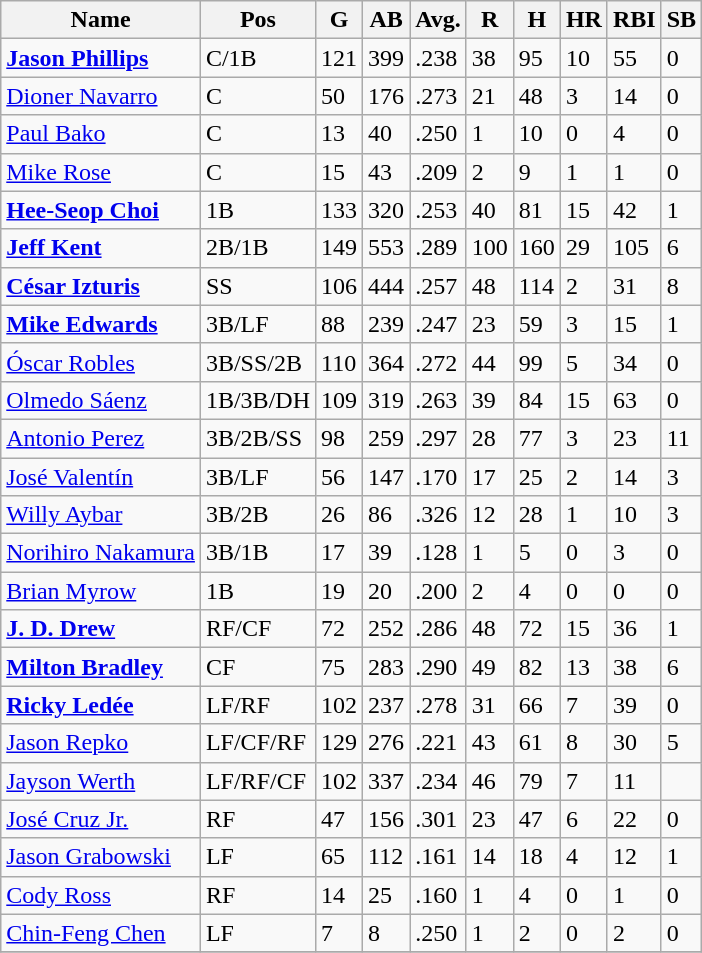<table class="wikitable sortable" style="text-align:left">
<tr>
<th>Name</th>
<th>Pos</th>
<th>G</th>
<th>AB</th>
<th>Avg.</th>
<th>R</th>
<th>H</th>
<th>HR</th>
<th>RBI</th>
<th>SB</th>
</tr>
<tr>
<td><strong><a href='#'>Jason Phillips</a></strong></td>
<td>C/1B</td>
<td>121</td>
<td>399</td>
<td>.238</td>
<td>38</td>
<td>95</td>
<td>10</td>
<td>55</td>
<td>0</td>
</tr>
<tr>
<td><a href='#'>Dioner Navarro</a></td>
<td>C</td>
<td>50</td>
<td>176</td>
<td>.273</td>
<td>21</td>
<td>48</td>
<td>3</td>
<td>14</td>
<td>0</td>
</tr>
<tr>
<td><a href='#'>Paul Bako</a></td>
<td>C</td>
<td>13</td>
<td>40</td>
<td>.250</td>
<td>1</td>
<td>10</td>
<td>0</td>
<td>4</td>
<td>0</td>
</tr>
<tr>
<td><a href='#'>Mike Rose</a></td>
<td>C</td>
<td>15</td>
<td>43</td>
<td>.209</td>
<td>2</td>
<td>9</td>
<td>1</td>
<td>1</td>
<td>0</td>
</tr>
<tr>
<td><strong><a href='#'>Hee-Seop Choi</a></strong></td>
<td>1B</td>
<td>133</td>
<td>320</td>
<td>.253</td>
<td>40</td>
<td>81</td>
<td>15</td>
<td>42</td>
<td>1</td>
</tr>
<tr>
<td><strong><a href='#'>Jeff Kent</a></strong></td>
<td>2B/1B</td>
<td>149</td>
<td>553</td>
<td>.289</td>
<td>100</td>
<td>160</td>
<td>29</td>
<td>105</td>
<td>6</td>
</tr>
<tr>
<td><strong><a href='#'>César Izturis</a></strong></td>
<td>SS</td>
<td>106</td>
<td>444</td>
<td>.257</td>
<td>48</td>
<td>114</td>
<td>2</td>
<td>31</td>
<td>8</td>
</tr>
<tr>
<td><strong><a href='#'>Mike Edwards</a></strong></td>
<td>3B/LF</td>
<td>88</td>
<td>239</td>
<td>.247</td>
<td>23</td>
<td>59</td>
<td>3</td>
<td>15</td>
<td>1</td>
</tr>
<tr>
<td><a href='#'>Óscar Robles</a></td>
<td>3B/SS/2B</td>
<td>110</td>
<td>364</td>
<td>.272</td>
<td>44</td>
<td>99</td>
<td>5</td>
<td>34</td>
<td>0</td>
</tr>
<tr>
<td><a href='#'>Olmedo Sáenz</a></td>
<td>1B/3B/DH</td>
<td>109</td>
<td>319</td>
<td>.263</td>
<td>39</td>
<td>84</td>
<td>15</td>
<td>63</td>
<td>0</td>
</tr>
<tr>
<td><a href='#'>Antonio Perez</a></td>
<td>3B/2B/SS</td>
<td>98</td>
<td>259</td>
<td>.297</td>
<td>28</td>
<td>77</td>
<td>3</td>
<td>23</td>
<td>11</td>
</tr>
<tr>
<td><a href='#'>José Valentín</a></td>
<td>3B/LF</td>
<td>56</td>
<td>147</td>
<td>.170</td>
<td>17</td>
<td>25</td>
<td>2</td>
<td>14</td>
<td>3</td>
</tr>
<tr>
<td><a href='#'>Willy Aybar</a></td>
<td>3B/2B</td>
<td>26</td>
<td>86</td>
<td>.326</td>
<td>12</td>
<td>28</td>
<td>1</td>
<td>10</td>
<td>3</td>
</tr>
<tr>
<td><a href='#'>Norihiro Nakamura</a></td>
<td>3B/1B</td>
<td>17</td>
<td>39</td>
<td>.128</td>
<td>1</td>
<td>5</td>
<td>0</td>
<td>3</td>
<td>0</td>
</tr>
<tr>
<td><a href='#'>Brian Myrow</a></td>
<td>1B</td>
<td>19</td>
<td>20</td>
<td>.200</td>
<td>2</td>
<td>4</td>
<td>0</td>
<td>0</td>
<td>0</td>
</tr>
<tr>
<td><strong><a href='#'>J. D. Drew</a></strong></td>
<td>RF/CF</td>
<td>72</td>
<td>252</td>
<td>.286</td>
<td>48</td>
<td>72</td>
<td>15</td>
<td>36</td>
<td>1</td>
</tr>
<tr>
<td><strong><a href='#'>Milton Bradley</a></strong></td>
<td>CF</td>
<td>75</td>
<td>283</td>
<td>.290</td>
<td>49</td>
<td>82</td>
<td>13</td>
<td>38</td>
<td>6</td>
</tr>
<tr>
<td><strong><a href='#'>Ricky Ledée</a></strong></td>
<td>LF/RF</td>
<td>102</td>
<td>237</td>
<td>.278</td>
<td>31</td>
<td>66</td>
<td>7</td>
<td>39</td>
<td>0</td>
</tr>
<tr>
<td><a href='#'>Jason Repko</a></td>
<td>LF/CF/RF</td>
<td>129</td>
<td>276</td>
<td>.221</td>
<td>43</td>
<td>61</td>
<td>8</td>
<td>30</td>
<td>5</td>
</tr>
<tr>
<td><a href='#'>Jayson Werth</a></td>
<td>LF/RF/CF</td>
<td>102</td>
<td>337</td>
<td>.234</td>
<td>46</td>
<td>79</td>
<td>7</td>
<td 43>11</td>
</tr>
<tr>
<td><a href='#'>José Cruz Jr.</a></td>
<td>RF</td>
<td>47</td>
<td>156</td>
<td>.301</td>
<td>23</td>
<td>47</td>
<td>6</td>
<td>22</td>
<td>0</td>
</tr>
<tr>
<td><a href='#'>Jason Grabowski</a></td>
<td>LF</td>
<td>65</td>
<td>112</td>
<td>.161</td>
<td>14</td>
<td>18</td>
<td>4</td>
<td>12</td>
<td>1</td>
</tr>
<tr>
<td><a href='#'>Cody Ross</a></td>
<td>RF</td>
<td>14</td>
<td>25</td>
<td>.160</td>
<td>1</td>
<td>4</td>
<td>0</td>
<td>1</td>
<td>0</td>
</tr>
<tr>
<td><a href='#'>Chin-Feng Chen</a></td>
<td>LF</td>
<td>7</td>
<td>8</td>
<td>.250</td>
<td>1</td>
<td>2</td>
<td>0</td>
<td>2</td>
<td>0</td>
</tr>
<tr>
</tr>
</table>
